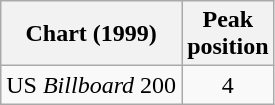<table class="wikitable">
<tr>
<th>Chart (1999)</th>
<th>Peak<br>position</th>
</tr>
<tr>
<td>US <em>Billboard</em> 200</td>
<td align="center">4</td>
</tr>
</table>
